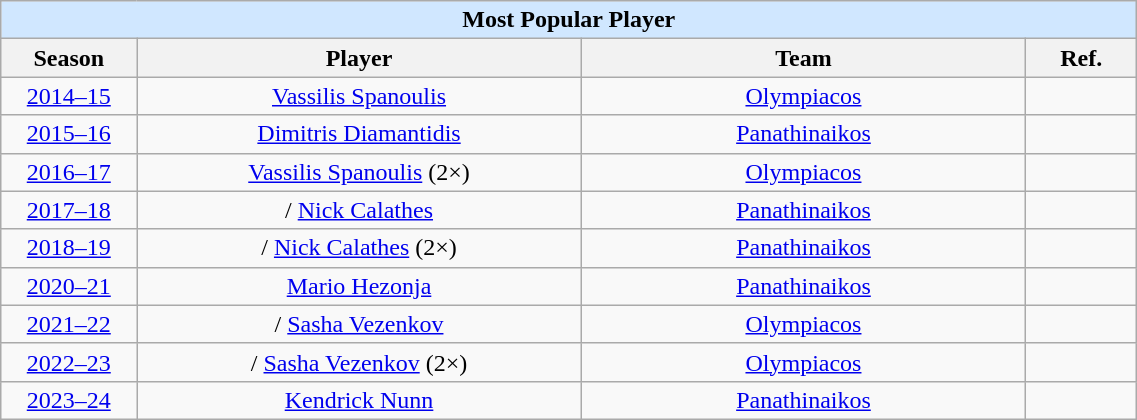<table class="wikitable" style="text-align: center; width: 60%;">
<tr>
<td colspan="4" bgcolor="#D0E7FF"><strong>Most Popular Player</strong></td>
</tr>
<tr>
<th width=5%>Season</th>
<th width="20%">Player</th>
<th width=20%>Team</th>
<th width=5%>Ref.</th>
</tr>
<tr>
<td><a href='#'>2014–15</a></td>
<td> <a href='#'>Vassilis Spanoulis</a></td>
<td><a href='#'>Olympiacos</a></td>
<td></td>
</tr>
<tr>
<td><a href='#'>2015–16</a></td>
<td> <a href='#'>Dimitris Diamantidis</a></td>
<td><a href='#'>Panathinaikos</a></td>
<td></td>
</tr>
<tr>
<td><a href='#'>2016–17</a></td>
<td> <a href='#'>Vassilis Spanoulis</a> (2×)</td>
<td><a href='#'>Olympiacos</a></td>
<td></td>
</tr>
<tr>
<td><a href='#'>2017–18</a></td>
<td>/ <a href='#'>Nick Calathes</a></td>
<td><a href='#'>Panathinaikos</a></td>
<td></td>
</tr>
<tr>
<td><a href='#'>2018–19</a></td>
<td>/ <a href='#'>Nick Calathes</a> (2×)</td>
<td><a href='#'>Panathinaikos</a></td>
<td></td>
</tr>
<tr>
<td><a href='#'>2020–21</a></td>
<td> <a href='#'>Mario Hezonja</a></td>
<td><a href='#'>Panathinaikos</a></td>
<td></td>
</tr>
<tr>
<td><a href='#'>2021–22</a></td>
<td>/ <a href='#'>Sasha Vezenkov</a></td>
<td><a href='#'>Olympiacos</a></td>
<td></td>
</tr>
<tr>
<td><a href='#'>2022–23</a></td>
<td>/ <a href='#'>Sasha Vezenkov</a> (2×)</td>
<td><a href='#'>Olympiacos</a></td>
<td></td>
</tr>
<tr>
<td><a href='#'>2023–24</a></td>
<td> <a href='#'>Kendrick Nunn </a></td>
<td><a href='#'>Panathinaikos</a></td>
<td></td>
</tr>
</table>
